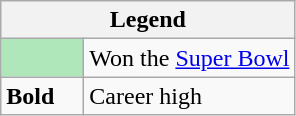<table class="wikitable mw-collapsible">
<tr>
<th colspan="2">Legend</th>
</tr>
<tr>
<td style="background:#afe6ba; width:3em;"></td>
<td>Won the <a href='#'>Super Bowl</a></td>
</tr>
<tr>
<td><strong>Bold</strong></td>
<td>Career high</td>
</tr>
</table>
